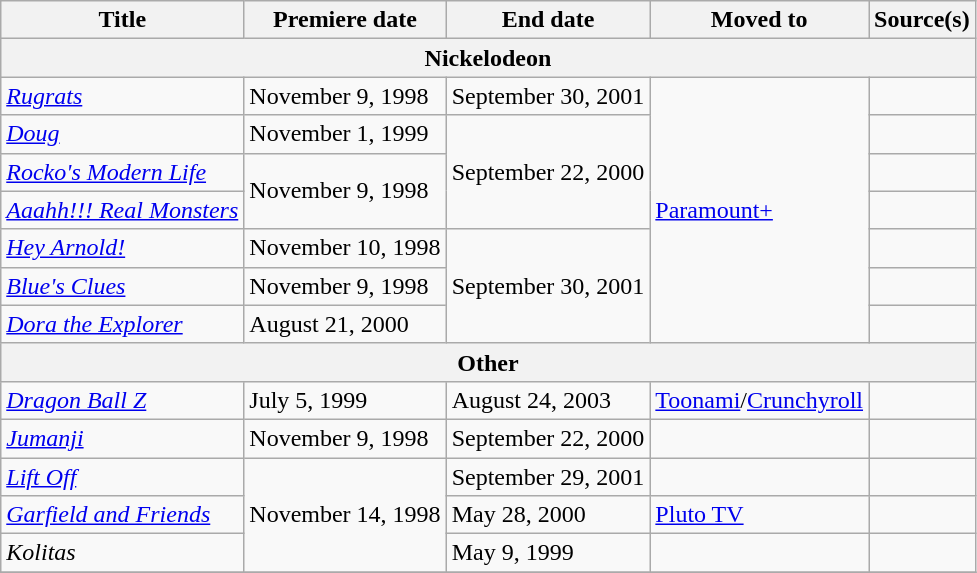<table class="wikitable sortable">
<tr>
<th>Title</th>
<th>Premiere date</th>
<th>End date</th>
<th>Moved to</th>
<th>Source(s)</th>
</tr>
<tr>
<th colspan=7>Nickelodeon</th>
</tr>
<tr>
<td><em><a href='#'>Rugrats</a></em></td>
<td>November 9, 1998</td>
<td>September 30, 2001</td>
<td rowspan=7><a href='#'>Paramount+</a></td>
<td></td>
</tr>
<tr>
<td><em><a href='#'>Doug</a></em></td>
<td>November 1, 1999</td>
<td rowspan=3>September 22, 2000</td>
<td></td>
</tr>
<tr>
<td><em><a href='#'>Rocko's Modern Life</a></em></td>
<td rowspan=2>November 9, 1998</td>
<td></td>
</tr>
<tr>
<td><em><a href='#'>Aaahh!!! Real Monsters</a></em></td>
<td></td>
</tr>
<tr>
<td><em><a href='#'>Hey Arnold!</a></em></td>
<td>November 10, 1998</td>
<td rowspan=3>September 30, 2001</td>
<td></td>
</tr>
<tr>
<td><em><a href='#'>Blue's Clues</a></em></td>
<td>November 9, 1998</td>
<td></td>
</tr>
<tr>
<td><em><a href='#'>Dora the Explorer</a></em></td>
<td>August 21, 2000</td>
<td></td>
</tr>
<tr>
<th colspan=5>Other</th>
</tr>
<tr>
<td><em><a href='#'>Dragon Ball Z</a></em></td>
<td>July 5, 1999</td>
<td>August 24, 2003</td>
<td><a href='#'>Toonami</a>/<a href='#'>Crunchyroll</a></td>
<td></td>
</tr>
<tr>
<td><em><a href='#'>Jumanji</a></em></td>
<td>November 9, 1998</td>
<td>September 22, 2000</td>
<td></td>
<td></td>
</tr>
<tr>
<td><em><a href='#'>Lift Off</a></em></td>
<td rowspan=3>November 14, 1998</td>
<td>September 29, 2001</td>
<td></td>
<td></td>
</tr>
<tr>
<td><em><a href='#'>Garfield and Friends</a></em></td>
<td>May 28, 2000</td>
<td><a href='#'>Pluto TV</a></td>
<td></td>
</tr>
<tr>
<td><em>Kolitas</em></td>
<td>May 9, 1999</td>
<td></td>
<td></td>
</tr>
<tr>
</tr>
</table>
